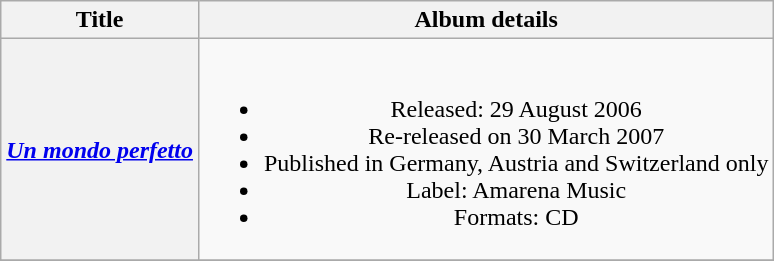<table class="wikitable plainrowheaders" style="text-align:center;" border="1">
<tr>
<th scope="column">Title</th>
<th scope="column">Album details</th>
</tr>
<tr>
<th scope="row"><em><a href='#'>Un mondo perfetto</a></em></th>
<td><br><ul><li>Released: 29 August 2006</li><li>Re-released on 30 March 2007</li><li>Published in Germany, Austria and Switzerland only</li><li>Label: Amarena Music</li><li>Formats: CD</li></ul></td>
</tr>
<tr>
</tr>
</table>
